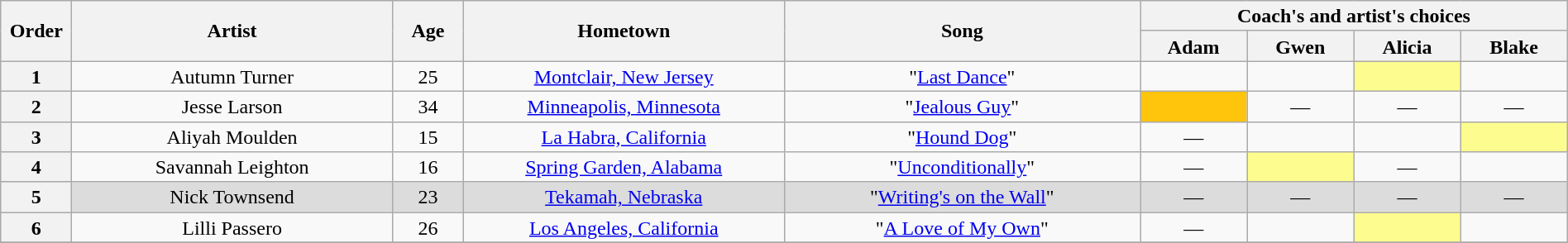<table class="wikitable" style="text-align:center; line-height:17px; width:100%;">
<tr>
<th scope="col" rowspan="2" style="width:04%;">Order</th>
<th scope="col" rowspan="2" style="width:18%;">Artist</th>
<th scope="col" rowspan="2" style="width:04%;">Age</th>
<th scope="col" rowspan="2" style="width:18%;">Hometown</th>
<th scope="col" rowspan="2" style="width:20%;">Song</th>
<th scope="col" colspan="4" style="width:24%;">Coach's and artist's choices</th>
</tr>
<tr>
<th style="width:06%;">Adam</th>
<th style="width:06%;">Gwen</th>
<th style="width:06%;">Alicia</th>
<th style="width:06%;">Blake</th>
</tr>
<tr>
<th>1</th>
<td>Autumn Turner</td>
<td>25</td>
<td><a href='#'>Montclair, New Jersey</a></td>
<td>"<a href='#'>Last Dance</a>"</td>
<td><strong></strong></td>
<td><strong></strong></td>
<td style="background:#fdfc8f;"><strong></strong></td>
<td><strong></strong></td>
</tr>
<tr>
<th>2</th>
<td>Jesse Larson</td>
<td>34</td>
<td><a href='#'>Minneapolis, Minnesota</a></td>
<td>"<a href='#'>Jealous Guy</a>"</td>
<td style="background:#FFC40C;"><strong></strong></td>
<td>—</td>
<td>—</td>
<td>—</td>
</tr>
<tr>
<th>3</th>
<td>Aliyah Moulden</td>
<td>15</td>
<td><a href='#'>La Habra, California</a></td>
<td>"<a href='#'>Hound Dog</a>"</td>
<td>—</td>
<td><strong></strong></td>
<td><strong></strong></td>
<td style="background:#fdfc8f;"><strong></strong></td>
</tr>
<tr>
<th>4</th>
<td>Savannah Leighton</td>
<td>16</td>
<td><a href='#'>Spring Garden, Alabama</a></td>
<td>"<a href='#'>Unconditionally</a>"</td>
<td>—</td>
<td style="background:#fdfc8f;"><strong></strong></td>
<td>—</td>
<td><strong></strong></td>
</tr>
<tr style="background:#DCDCDC;">
<th>5</th>
<td>Nick Townsend</td>
<td>23</td>
<td><a href='#'>Tekamah, Nebraska</a></td>
<td>"<a href='#'>Writing's on the Wall</a>"</td>
<td>—</td>
<td>—</td>
<td>—</td>
<td>—</td>
</tr>
<tr>
<th>6</th>
<td>Lilli Passero</td>
<td>26</td>
<td><a href='#'>Los Angeles, California</a></td>
<td>"<a href='#'>A Love of My Own</a>"</td>
<td>—</td>
<td><strong></strong></td>
<td style="background:#fdfc8f;"><strong></strong></td>
<td><strong></strong></td>
</tr>
<tr>
</tr>
</table>
